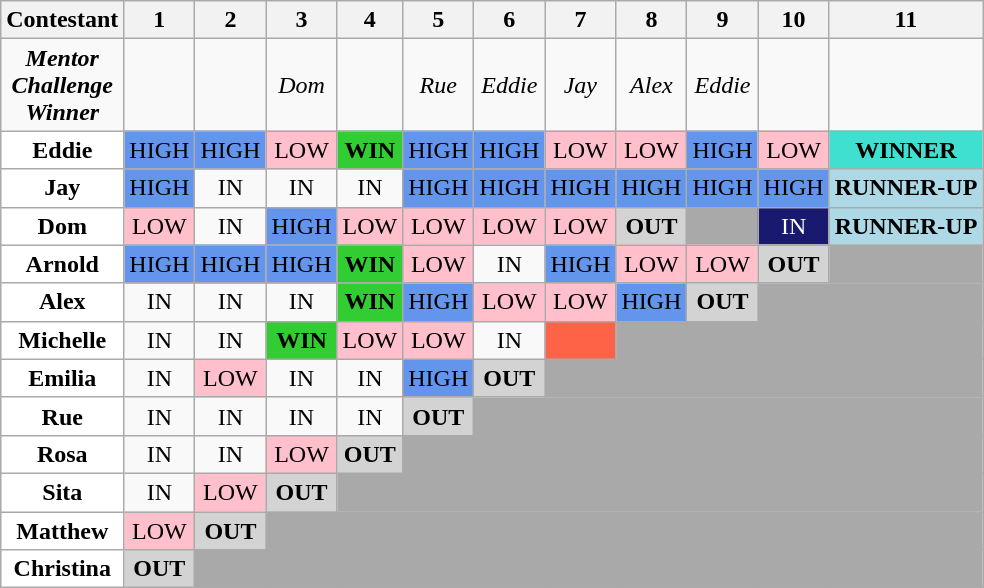<table class="wikitable" align style="text-align:center" center>
<tr>
<th>Contestant</th>
<th>1</th>
<th>2</th>
<th>3</th>
<th>4</th>
<th>5</th>
<th>6</th>
<th>7</th>
<th>8</th>
<th>9</th>
<th>10</th>
<th>11</th>
</tr>
<tr>
<td><strong><em>Mentor</em></strong><br><strong><em>Challenge</em></strong><br><strong><em>Winner</em></strong></td>
<td></td>
<td></td>
<td><em>Dom</em></td>
<td></td>
<td><em>Rue</em></td>
<td><em>Eddie</em></td>
<td><em>Jay</em></td>
<td><em>Alex</em></td>
<td><em>Eddie</em></td>
<td></td>
<td></td>
</tr>
<tr>
<td style="background:white"><strong>Eddie</strong></td>
<td style="background:cornflowerblue;">HIGH</td>
<td style="background:cornflowerblue;">HIGH</td>
<td style="background:pink;">LOW</td>
<td style="background:limegreen;"><strong>WIN</strong></td>
<td style="background:cornflowerblue;">HIGH</td>
<td style="background:cornflowerblue;">HIGH</td>
<td style="background:pink;">LOW</td>
<td style="background:pink;">LOW</td>
<td style="background:cornflowerblue;">HIGH</td>
<td style="background:pink;">LOW</td>
<td style="background:turquoise;"><strong>WINNER</strong></td>
</tr>
<tr>
<td style="background:white"><strong>Jay</strong></td>
<td style="background:cornflowerblue;">HIGH</td>
<td>IN</td>
<td>IN</td>
<td>IN</td>
<td style="background:cornflowerblue;">HIGH</td>
<td style="background:cornflowerblue;">HIGH</td>
<td style="background:cornflowerblue;">HIGH</td>
<td style="background:cornflowerblue;">HIGH</td>
<td style="background:cornflowerblue;">HIGH</td>
<td style="background:cornflowerblue;">HIGH</td>
<td style="background:lightblue;"><strong>RUNNER-UP</strong></td>
</tr>
<tr>
<td style="background:white"><strong>Dom</strong></td>
<td style="background:pink;">LOW</td>
<td>IN</td>
<td style="background:cornflowerblue;">HIGH</td>
<td style="background:pink;">LOW</td>
<td style="background:pink;">LOW</td>
<td style="background:pink;">LOW</td>
<td style="background:pink;">LOW</td>
<td style="background:lightgrey;"><strong>OUT</strong></td>
<td style="background:darkgrey;"></td>
<td style="background:midnightblue; color:#fff;">IN</td>
<td style="background:lightblue;"><strong>RUNNER-UP</strong></td>
</tr>
<tr>
<td style="background:white"><strong>Arnold</strong></td>
<td style="background:cornflowerblue;">HIGH</td>
<td style="background:cornflowerblue;">HIGH</td>
<td style="background:cornflowerblue;">HIGH</td>
<td style="background:limegreen;"><strong>WIN</strong></td>
<td style="background:pink;">LOW</td>
<td>IN</td>
<td style="background:cornflowerblue;">HIGH</td>
<td style="background:pink;">LOW</td>
<td style="background:pink;">LOW</td>
<td style="background:lightgrey;"><strong>OUT</strong></td>
<td style="background:darkgrey;"></td>
</tr>
<tr>
<td style="background:white"><strong>Alex</strong></td>
<td>IN</td>
<td>IN</td>
<td>IN</td>
<td style="background:limegreen;"><strong>WIN</strong></td>
<td style="background:cornflowerblue;">HIGH</td>
<td style="background:pink;">LOW</td>
<td style="background:pink;">LOW</td>
<td style="background:cornflowerblue;">HIGH</td>
<td style="background:lightgrey;"><strong>OUT</strong></td>
<td colspan=3 style="background:darkgrey;"></td>
</tr>
<tr>
<td style="background:white"><strong>Michelle</strong></td>
<td>IN</td>
<td>IN</td>
<td style="background:limegreen;"><strong>WIN</strong></td>
<td style="background:pink;">LOW</td>
<td style="background:pink;">LOW</td>
<td>IN</td>
<td style="background:tomato"></td>
<td colspan=5 style="background:darkgrey;"></td>
</tr>
<tr>
<td style="background:white"><strong>Emilia</strong></td>
<td>IN</td>
<td style="background:pink;">LOW</td>
<td>IN</td>
<td>IN</td>
<td style="background:cornflowerblue;">HIGH</td>
<td style="background:lightgrey;"><strong>OUT</strong></td>
<td colspan=5 style="background:darkgrey;"></td>
</tr>
<tr>
<td style="background:white"><strong>Rue</strong></td>
<td>IN</td>
<td>IN</td>
<td>IN</td>
<td>IN</td>
<td style="background:lightgrey;"><strong>OUT</strong></td>
<td colspan=6 style="background:darkgrey;"></td>
</tr>
<tr>
<td style="background:white"><strong>Rosa</strong></td>
<td>IN</td>
<td>IN</td>
<td style="background:pink;">LOW</td>
<td style="background:lightgrey;"><strong>OUT</strong></td>
<td colspan=7 style="background:darkgrey;"></td>
</tr>
<tr>
<td style="background:white"><strong>Sita</strong></td>
<td>IN</td>
<td style="background:pink;">LOW</td>
<td style="background:lightgrey;"><strong>OUT</strong></td>
<td colspan=8 style="background:darkgrey;"></td>
</tr>
<tr>
<td style="background:white"><strong>Matthew</strong></td>
<td style="background:pink;">LOW</td>
<td style="background:lightgrey;"><strong>OUT</strong></td>
<td colspan=9 style="background:darkgrey;"></td>
</tr>
<tr>
<td style="background:white"><strong>Christina</strong></td>
<td style="background:lightgrey;"><strong>OUT</strong></td>
<td colspan=10 style="background:darkgrey;"></td>
</tr>
</table>
